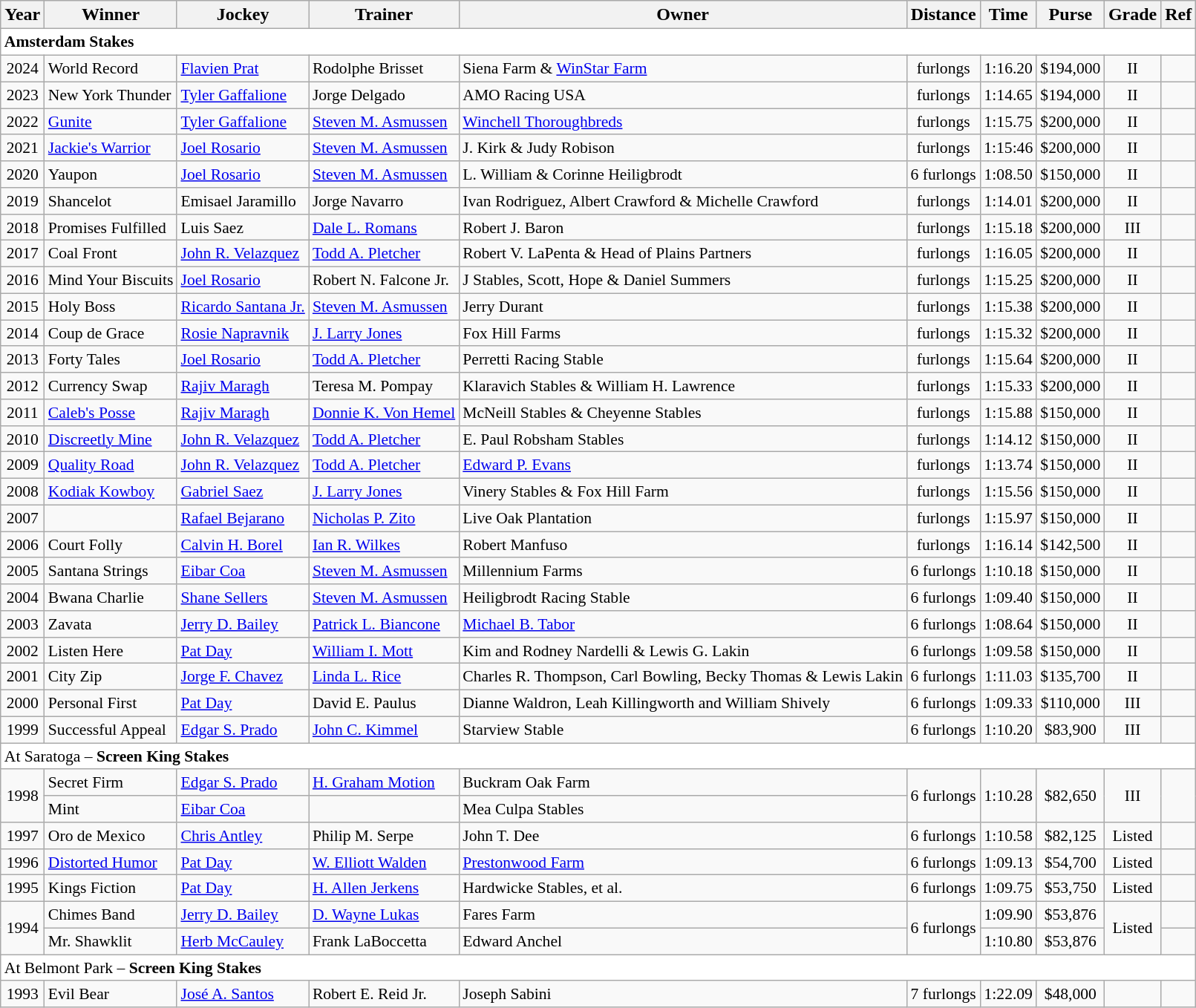<table class="wikitable sortable">
<tr>
<th>Year</th>
<th>Winner</th>
<th>Jockey</th>
<th>Trainer</th>
<th>Owner</th>
<th>Distance</th>
<th>Time</th>
<th>Purse</th>
<th>Grade</th>
<th>Ref</th>
</tr>
<tr style="font-size:90%; background-color:white">
<td align="left" colspan=11><strong>Amsterdam Stakes</strong></td>
</tr>
<tr style="font-size:90%;">
<td align=center>2024</td>
<td>World Record</td>
<td><a href='#'>Flavien Prat</a></td>
<td>Rodolphe Brisset</td>
<td>Siena Farm & <a href='#'>WinStar Farm</a></td>
<td align=center> furlongs</td>
<td align=center>1:16.20</td>
<td align=center>$194,000</td>
<td align=center>II</td>
<td></td>
</tr>
<tr style="font-size:90%;">
<td align=center>2023</td>
<td>New York Thunder</td>
<td><a href='#'>Tyler Gaffalione</a></td>
<td>Jorge Delgado</td>
<td>AMO Racing USA</td>
<td align=center> furlongs</td>
<td align=center>1:14.65</td>
<td align=center>$194,000</td>
<td align=center>II</td>
<td></td>
</tr>
<tr style="font-size:90%;">
<td align=center>2022</td>
<td><a href='#'>Gunite</a></td>
<td><a href='#'>Tyler Gaffalione</a></td>
<td><a href='#'>Steven M. Asmussen</a></td>
<td><a href='#'>Winchell Thoroughbreds</a></td>
<td align=center> furlongs</td>
<td align=center>1:15.75</td>
<td align=center>$200,000</td>
<td align=center>II</td>
<td></td>
</tr>
<tr style="font-size:90%;">
<td align=center>2021</td>
<td><a href='#'>Jackie's Warrior</a></td>
<td><a href='#'>Joel Rosario</a></td>
<td><a href='#'>Steven M. Asmussen</a></td>
<td>J. Kirk & Judy Robison</td>
<td align=center> furlongs</td>
<td align=center>1:15:46</td>
<td align=center>$200,000</td>
<td align=center>II</td>
<td></td>
</tr>
<tr style="font-size:90%;">
<td align=center>2020</td>
<td>Yaupon</td>
<td><a href='#'>Joel Rosario</a></td>
<td><a href='#'>Steven M. Asmussen</a></td>
<td>L. William & Corinne Heiligbrodt</td>
<td align=center>6 furlongs</td>
<td align=center>1:08.50</td>
<td align=center>$150,000</td>
<td align=center>II</td>
<td></td>
</tr>
<tr style="font-size:90%;">
<td align=center>2019</td>
<td>Shancelot</td>
<td>Emisael Jaramillo</td>
<td>Jorge Navarro</td>
<td>Ivan Rodriguez, Albert Crawford & Michelle Crawford</td>
<td align=center> furlongs</td>
<td align=center>1:14.01</td>
<td align=center>$200,000</td>
<td align=center>II</td>
<td></td>
</tr>
<tr style="font-size:90%;">
<td align=center>2018</td>
<td>Promises Fulfilled</td>
<td>Luis Saez</td>
<td><a href='#'>Dale L. Romans</a></td>
<td>Robert J. Baron</td>
<td align=center> furlongs</td>
<td align=center>1:15.18</td>
<td align=center>$200,000</td>
<td align=center>III</td>
<td></td>
</tr>
<tr style="font-size:90%;">
<td align=center>2017</td>
<td>Coal Front</td>
<td><a href='#'>John R. Velazquez</a></td>
<td><a href='#'>Todd A. Pletcher</a></td>
<td>Robert V. LaPenta & Head of Plains Partners</td>
<td align=center> furlongs</td>
<td align=center>1:16.05</td>
<td align=center>$200,000</td>
<td align=center>II</td>
<td></td>
</tr>
<tr style="font-size:90%;">
<td align=center>2016</td>
<td>Mind Your Biscuits</td>
<td><a href='#'>Joel Rosario</a></td>
<td>Robert N. Falcone Jr.</td>
<td>J Stables, Scott, Hope & Daniel Summers</td>
<td align=center> furlongs</td>
<td align=center>1:15.25</td>
<td align=center>$200,000</td>
<td align=center>II</td>
<td></td>
</tr>
<tr style="font-size:90%;">
<td align=center>2015</td>
<td>Holy Boss</td>
<td><a href='#'>Ricardo Santana Jr.</a></td>
<td><a href='#'>Steven M. Asmussen</a></td>
<td>Jerry Durant</td>
<td align=center> furlongs</td>
<td align=center>1:15.38</td>
<td align=center>$200,000</td>
<td align=center>II</td>
<td></td>
</tr>
<tr style="font-size:90%;">
<td align=center>2014</td>
<td>Coup de Grace</td>
<td><a href='#'>Rosie Napravnik</a></td>
<td><a href='#'>J. Larry Jones</a></td>
<td>Fox Hill Farms</td>
<td align=center> furlongs</td>
<td align=center>1:15.32</td>
<td align=center>$200,000</td>
<td align=center>II</td>
<td></td>
</tr>
<tr style="font-size:90%;">
<td align=center>2013</td>
<td>Forty Tales</td>
<td><a href='#'>Joel Rosario</a></td>
<td><a href='#'>Todd A. Pletcher</a></td>
<td>Perretti Racing Stable</td>
<td align=center> furlongs</td>
<td align=center>1:15.64</td>
<td align=center>$200,000</td>
<td align=center>II</td>
<td></td>
</tr>
<tr style="font-size:90%;">
<td align=center>2012</td>
<td>Currency Swap</td>
<td><a href='#'>Rajiv Maragh</a></td>
<td>Teresa M. Pompay</td>
<td>Klaravich Stables & William H. Lawrence</td>
<td align=center> furlongs</td>
<td align=center>1:15.33</td>
<td align=center>$200,000</td>
<td align=center>II</td>
<td></td>
</tr>
<tr style="font-size:90%;">
<td align=center>2011</td>
<td><a href='#'>Caleb's Posse</a></td>
<td><a href='#'>Rajiv Maragh</a></td>
<td><a href='#'>Donnie K. Von Hemel</a></td>
<td>McNeill Stables & Cheyenne Stables</td>
<td align=center> furlongs</td>
<td align=center>1:15.88</td>
<td align=center>$150,000</td>
<td align=center>II</td>
<td></td>
</tr>
<tr style="font-size:90%;">
<td align=center>2010</td>
<td><a href='#'>Discreetly Mine</a></td>
<td><a href='#'>John R. Velazquez</a></td>
<td><a href='#'>Todd A. Pletcher</a></td>
<td>E. Paul Robsham Stables</td>
<td align=center> furlongs</td>
<td align=center>1:14.12</td>
<td align=center>$150,000</td>
<td align=center>II</td>
<td></td>
</tr>
<tr style="font-size:90%;">
<td align=center>2009</td>
<td><a href='#'>Quality Road</a></td>
<td><a href='#'>John R. Velazquez</a></td>
<td><a href='#'>Todd A. Pletcher</a></td>
<td><a href='#'>Edward P. Evans</a></td>
<td align=center> furlongs</td>
<td align=center>1:13.74</td>
<td align=center>$150,000</td>
<td align=center>II</td>
<td></td>
</tr>
<tr style="font-size:90%;">
<td align=center>2008</td>
<td><a href='#'>Kodiak Kowboy</a></td>
<td><a href='#'>Gabriel Saez</a></td>
<td><a href='#'>J. Larry Jones</a></td>
<td>Vinery Stables  &  Fox Hill Farm</td>
<td align=center> furlongs</td>
<td align=center>1:15.56</td>
<td align=center>$150,000</td>
<td align=center>II</td>
<td></td>
</tr>
<tr style="font-size:90%;">
<td align=center>2007</td>
<td></td>
<td><a href='#'>Rafael Bejarano</a></td>
<td><a href='#'>Nicholas P. Zito</a></td>
<td>Live Oak Plantation</td>
<td align=center> furlongs</td>
<td align=center>1:15.97</td>
<td align=center>$150,000</td>
<td align=center>II</td>
<td></td>
</tr>
<tr style="font-size:90%;">
<td align=center>2006</td>
<td>Court Folly</td>
<td><a href='#'>Calvin H. Borel</a></td>
<td><a href='#'>Ian R. Wilkes</a></td>
<td>Robert Manfuso</td>
<td align=center> furlongs</td>
<td align=center>1:16.14</td>
<td align=center>$142,500</td>
<td align=center>II</td>
<td></td>
</tr>
<tr style="font-size:90%;">
<td align=center>2005</td>
<td>Santana Strings</td>
<td><a href='#'>Eibar Coa</a></td>
<td><a href='#'>Steven M. Asmussen</a></td>
<td>Millennium Farms</td>
<td align=center>6 furlongs</td>
<td align=center>1:10.18</td>
<td align=center>$150,000</td>
<td align=center>II</td>
<td></td>
</tr>
<tr style="font-size:90%;">
<td align=center>2004</td>
<td>Bwana Charlie</td>
<td><a href='#'>Shane Sellers</a></td>
<td><a href='#'>Steven M. Asmussen</a></td>
<td>Heiligbrodt Racing Stable</td>
<td align=center>6 furlongs</td>
<td align=center>1:09.40</td>
<td align=center>$150,000</td>
<td align=center>II</td>
<td></td>
</tr>
<tr style="font-size:90%;">
<td align=center>2003</td>
<td>Zavata</td>
<td><a href='#'>Jerry D. Bailey</a></td>
<td><a href='#'>Patrick L. Biancone</a></td>
<td><a href='#'>Michael B. Tabor</a></td>
<td align=center>6 furlongs</td>
<td align=center>1:08.64</td>
<td align=center>$150,000</td>
<td align=center>II</td>
<td></td>
</tr>
<tr style="font-size:90%;">
<td align=center>2002</td>
<td>Listen Here</td>
<td><a href='#'>Pat Day</a></td>
<td><a href='#'>William I. Mott</a></td>
<td>Kim and Rodney Nardelli & Lewis G. Lakin</td>
<td align=center>6 furlongs</td>
<td align=center>1:09.58</td>
<td align=center>$150,000</td>
<td align=center>II</td>
<td></td>
</tr>
<tr style="font-size:90%;">
<td align=center>2001</td>
<td>City Zip</td>
<td><a href='#'>Jorge F. Chavez</a></td>
<td><a href='#'>Linda L. Rice</a></td>
<td>Charles R. Thompson, Carl Bowling, Becky Thomas & Lewis Lakin</td>
<td align=center>6 furlongs</td>
<td align=center>1:11.03</td>
<td align=center>$135,700</td>
<td align=center>II</td>
<td></td>
</tr>
<tr style="font-size:90%;">
<td align=center>2000</td>
<td>Personal First</td>
<td><a href='#'>Pat Day</a></td>
<td>David E. Paulus</td>
<td>Dianne Waldron, Leah Killingworth and William Shively</td>
<td align=center>6 furlongs</td>
<td align=center>1:09.33</td>
<td align=center>$110,000</td>
<td align=center>III</td>
<td></td>
</tr>
<tr style="font-size:90%;">
<td align=center>1999</td>
<td>Successful Appeal</td>
<td><a href='#'>Edgar S. Prado</a></td>
<td><a href='#'>John C. Kimmel</a></td>
<td>Starview Stable</td>
<td align=center>6 furlongs</td>
<td align=center>1:10.20</td>
<td align=center>$83,900</td>
<td align=center>III</td>
<td></td>
</tr>
<tr style="font-size:90%; background-color:white">
<td align="left" colspan=11>At Saratoga – <strong>Screen King Stakes</strong></td>
</tr>
<tr style="font-size:90%;">
<td align=center rowspan=2>1998</td>
<td>Secret Firm</td>
<td><a href='#'>Edgar S. Prado</a></td>
<td><a href='#'>H. Graham Motion</a></td>
<td>Buckram Oak Farm</td>
<td align=center rowspan=2>6 furlongs</td>
<td align=center rowspan=2>1:10.28</td>
<td align=center rowspan=2>$82,650</td>
<td align=center rowspan=2>III</td>
<td rowspan=2></td>
</tr>
<tr style="font-size:90%;">
<td>Mint</td>
<td><a href='#'>Eibar Coa</a></td>
<td></td>
<td>Mea Culpa Stables</td>
</tr>
<tr style="font-size:90%;">
<td align=center>1997</td>
<td>Oro de Mexico</td>
<td><a href='#'>Chris Antley</a></td>
<td>Philip M. Serpe</td>
<td>John T. Dee</td>
<td align=center>6 furlongs</td>
<td align=center>1:10.58</td>
<td align=center>$82,125</td>
<td align=center>Listed</td>
<td></td>
</tr>
<tr style="font-size:90%;">
<td align=center>1996</td>
<td><a href='#'>Distorted Humor</a></td>
<td><a href='#'>Pat Day</a></td>
<td><a href='#'>W. Elliott Walden</a></td>
<td><a href='#'>Prestonwood Farm</a></td>
<td align=center>6 furlongs</td>
<td align=center>1:09.13</td>
<td align=center>$54,700</td>
<td align=center>Listed</td>
<td></td>
</tr>
<tr style="font-size:90%;">
<td align=center>1995</td>
<td>Kings Fiction</td>
<td><a href='#'>Pat Day</a></td>
<td><a href='#'>H. Allen Jerkens</a></td>
<td>Hardwicke Stables, et al.</td>
<td align=center>6 furlongs</td>
<td align=center>1:09.75</td>
<td align=center>$53,750</td>
<td align=center>Listed</td>
<td></td>
</tr>
<tr style="font-size:90%;">
<td align=center rowspan=2>1994</td>
<td>Chimes Band</td>
<td><a href='#'>Jerry D. Bailey</a></td>
<td><a href='#'>D. Wayne Lukas</a></td>
<td>Fares Farm</td>
<td align=center rowspan=2>6 furlongs</td>
<td align=center>1:09.90</td>
<td align=center>$53,876</td>
<td align=center rowspan=2>Listed</td>
<td></td>
</tr>
<tr style="font-size:90%;">
<td>Mr. Shawklit</td>
<td><a href='#'>Herb McCauley</a></td>
<td>Frank LaBoccetta</td>
<td>Edward Anchel</td>
<td align=center>1:10.80</td>
<td align=center>$53,876</td>
<td></td>
</tr>
<tr style="font-size:90%; background-color:white">
<td align="left" colspan=11>At Belmont Park – <strong>Screen King Stakes</strong></td>
</tr>
<tr style="font-size:90%;">
<td align=center>1993</td>
<td>Evil Bear</td>
<td><a href='#'>José A. Santos</a></td>
<td>Robert E. Reid Jr.</td>
<td>Joseph Sabini</td>
<td align=center>7 furlongs</td>
<td align=center>1:22.09</td>
<td align=center>$48,000</td>
<td align=center></td>
<td></td>
</tr>
</table>
